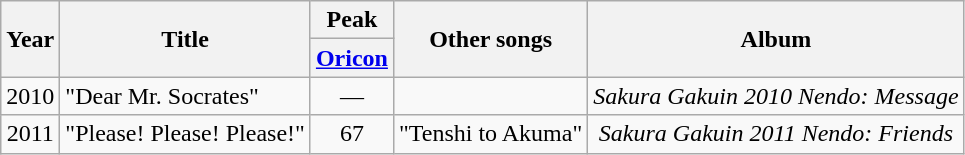<table class="wikitable" style="text-align:center">
<tr>
<th rowspan="2">Year</th>
<th rowspan="2">Title</th>
<th>Peak</th>
<th rowspan="2">Other songs</th>
<th rowspan="2">Album</th>
</tr>
<tr>
<th><a href='#'>Oricon</a><br></th>
</tr>
<tr>
<td>2010</td>
<td align="left">"Dear Mr. Socrates"</td>
<td>—</td>
<td align="left"></td>
<td><em>Sakura Gakuin 2010 Nendo: Message</em></td>
</tr>
<tr>
<td>2011</td>
<td align="left">"Please! Please! Please!"</td>
<td>67</td>
<td align="left">"Tenshi to Akuma"</td>
<td><em>Sakura Gakuin 2011 Nendo: Friends</em></td>
</tr>
</table>
